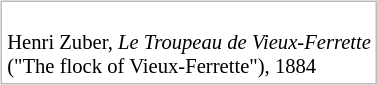<table style="float: right; border: 1px solid #BBB; margin: .46em 0 0 .2em;">
<tr style="font-size: 86%;">
<td valign="top"><br>Henri Zuber, <em>Le Troupeau de Vieux-Ferrette</em> <br>("The flock of Vieux-Ferrette"), 1884</td>
</tr>
</table>
